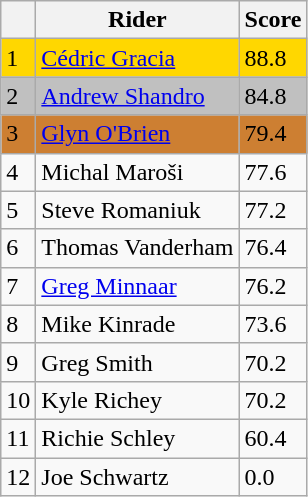<table class="wikitable">
<tr>
<th></th>
<th>Rider</th>
<th>Score</th>
</tr>
<tr style="background:gold;">
<td>1</td>
<td> <a href='#'>Cédric Gracia</a></td>
<td>88.8</td>
</tr>
<tr style="background:silver;">
<td>2</td>
<td> <a href='#'>Andrew Shandro</a></td>
<td>84.8</td>
</tr>
<tr style="background:#cd7f32;">
<td>3</td>
<td> <a href='#'>Glyn O'Brien</a></td>
<td>79.4</td>
</tr>
<tr>
<td>4</td>
<td> Michal Maroši</td>
<td>77.6</td>
</tr>
<tr>
<td>5</td>
<td> Steve Romaniuk</td>
<td>77.2</td>
</tr>
<tr>
<td>6</td>
<td> Thomas Vanderham</td>
<td>76.4</td>
</tr>
<tr>
<td>7</td>
<td> <a href='#'>Greg Minnaar</a></td>
<td>76.2</td>
</tr>
<tr>
<td>8</td>
<td> Mike Kinrade</td>
<td>73.6</td>
</tr>
<tr>
<td>9</td>
<td> Greg Smith</td>
<td>70.2</td>
</tr>
<tr>
<td>10</td>
<td> Kyle Richey</td>
<td>70.2</td>
</tr>
<tr>
<td>11</td>
<td> Richie Schley</td>
<td>60.4</td>
</tr>
<tr>
<td>12</td>
<td> Joe Schwartz</td>
<td>0.0</td>
</tr>
</table>
